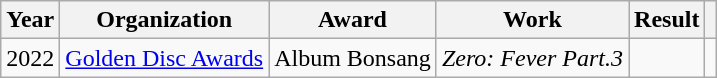<table class="wikitable">
<tr>
<th>Year</th>
<th>Organization</th>
<th>Award</th>
<th>Work</th>
<th>Result</th>
<th></th>
</tr>
<tr>
<td>2022</td>
<td><a href='#'>Golden Disc Awards</a></td>
<td>Album Bonsang</td>
<td><em>Zero: Fever Part.3</em></td>
<td></td>
<td></td>
</tr>
</table>
